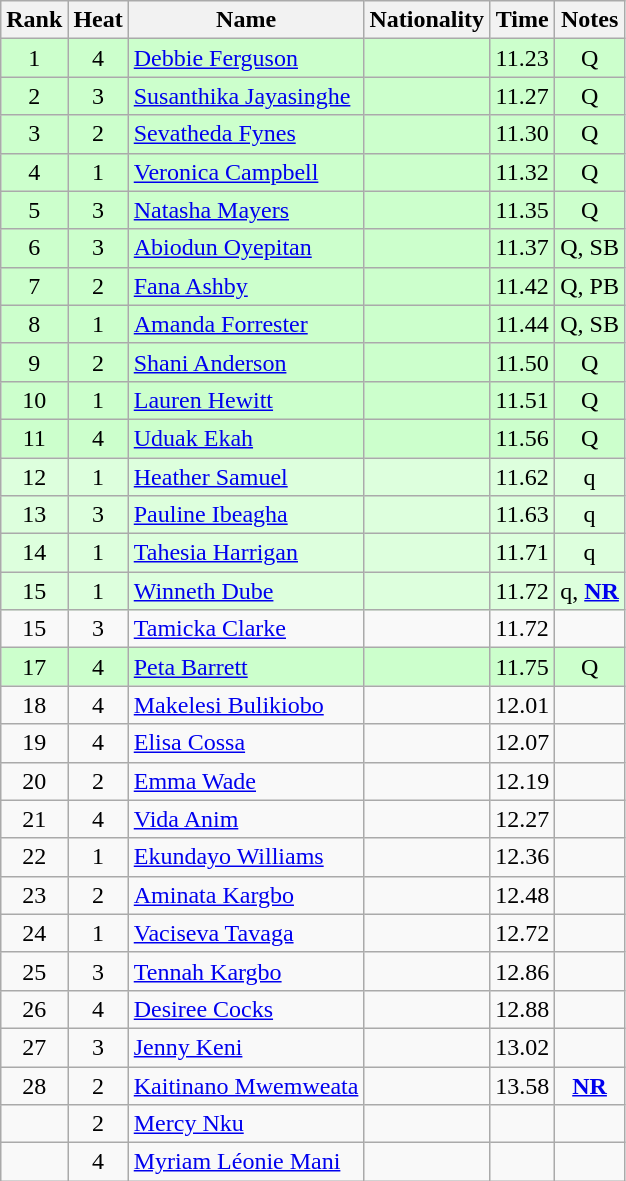<table class="wikitable sortable" style="text-align:center">
<tr>
<th>Rank</th>
<th>Heat</th>
<th>Name</th>
<th>Nationality</th>
<th>Time</th>
<th>Notes</th>
</tr>
<tr bgcolor=ccffcc>
<td>1</td>
<td>4</td>
<td align=left><a href='#'>Debbie Ferguson</a></td>
<td align=left></td>
<td>11.23</td>
<td>Q</td>
</tr>
<tr bgcolor=ccffcc>
<td>2</td>
<td>3</td>
<td align=left><a href='#'>Susanthika Jayasinghe</a></td>
<td align=left></td>
<td>11.27</td>
<td>Q</td>
</tr>
<tr bgcolor=ccffcc>
<td>3</td>
<td>2</td>
<td align=left><a href='#'>Sevatheda Fynes</a></td>
<td align=left></td>
<td>11.30</td>
<td>Q</td>
</tr>
<tr bgcolor=ccffcc>
<td>4</td>
<td>1</td>
<td align=left><a href='#'>Veronica Campbell</a></td>
<td align=left></td>
<td>11.32</td>
<td>Q</td>
</tr>
<tr bgcolor=ccffcc>
<td>5</td>
<td>3</td>
<td align=left><a href='#'>Natasha Mayers</a></td>
<td align=left></td>
<td>11.35</td>
<td>Q</td>
</tr>
<tr bgcolor=ccffcc>
<td>6</td>
<td>3</td>
<td align=left><a href='#'>Abiodun Oyepitan</a></td>
<td align=left></td>
<td>11.37</td>
<td>Q, SB</td>
</tr>
<tr bgcolor=ccffcc>
<td>7</td>
<td>2</td>
<td align=left><a href='#'>Fana Ashby</a></td>
<td align=left></td>
<td>11.42</td>
<td>Q, PB</td>
</tr>
<tr bgcolor=ccffcc>
<td>8</td>
<td>1</td>
<td align=left><a href='#'>Amanda Forrester</a></td>
<td align=left></td>
<td>11.44</td>
<td>Q, SB</td>
</tr>
<tr bgcolor=ccffcc>
<td>9</td>
<td>2</td>
<td align=left><a href='#'>Shani Anderson</a></td>
<td align=left></td>
<td>11.50</td>
<td>Q</td>
</tr>
<tr bgcolor=ccffcc>
<td>10</td>
<td>1</td>
<td align=left><a href='#'>Lauren Hewitt</a></td>
<td align=left></td>
<td>11.51</td>
<td>Q</td>
</tr>
<tr bgcolor=ccffcc>
<td>11</td>
<td>4</td>
<td align=left><a href='#'>Uduak Ekah</a></td>
<td align=left></td>
<td>11.56</td>
<td>Q</td>
</tr>
<tr bgcolor=ddffdd>
<td>12</td>
<td>1</td>
<td align=left><a href='#'>Heather Samuel</a></td>
<td align=left></td>
<td>11.62</td>
<td>q</td>
</tr>
<tr bgcolor=ddffdd>
<td>13</td>
<td>3</td>
<td align=left><a href='#'>Pauline Ibeagha</a></td>
<td align=left></td>
<td>11.63</td>
<td>q</td>
</tr>
<tr bgcolor=ddffdd>
<td>14</td>
<td>1</td>
<td align=left><a href='#'>Tahesia Harrigan</a></td>
<td align=left></td>
<td>11.71</td>
<td>q</td>
</tr>
<tr bgcolor=ddffdd>
<td>15</td>
<td>1</td>
<td align=left><a href='#'>Winneth Dube</a></td>
<td align=left></td>
<td>11.72</td>
<td>q, <strong><a href='#'>NR</a></strong></td>
</tr>
<tr>
<td>15</td>
<td>3</td>
<td align=left><a href='#'>Tamicka Clarke</a></td>
<td align=left></td>
<td>11.72</td>
<td></td>
</tr>
<tr bgcolor=ccffcc>
<td>17</td>
<td>4</td>
<td align=left><a href='#'>Peta Barrett</a></td>
<td align=left></td>
<td>11.75</td>
<td>Q</td>
</tr>
<tr>
<td>18</td>
<td>4</td>
<td align=left><a href='#'>Makelesi Bulikiobo</a></td>
<td align=left></td>
<td>12.01</td>
<td></td>
</tr>
<tr>
<td>19</td>
<td>4</td>
<td align=left><a href='#'>Elisa Cossa</a></td>
<td align=left></td>
<td>12.07</td>
<td></td>
</tr>
<tr>
<td>20</td>
<td>2</td>
<td align=left><a href='#'>Emma Wade</a></td>
<td align=left></td>
<td>12.19</td>
<td></td>
</tr>
<tr>
<td>21</td>
<td>4</td>
<td align=left><a href='#'>Vida Anim</a></td>
<td align=left></td>
<td>12.27</td>
<td></td>
</tr>
<tr>
<td>22</td>
<td>1</td>
<td align=left><a href='#'>Ekundayo Williams</a></td>
<td align=left></td>
<td>12.36</td>
<td></td>
</tr>
<tr>
<td>23</td>
<td>2</td>
<td align=left><a href='#'>Aminata Kargbo</a></td>
<td align=left></td>
<td>12.48</td>
<td></td>
</tr>
<tr>
<td>24</td>
<td>1</td>
<td align=left><a href='#'>Vaciseva Tavaga</a></td>
<td align=left></td>
<td>12.72</td>
<td></td>
</tr>
<tr>
<td>25</td>
<td>3</td>
<td align=left><a href='#'>Tennah Kargbo</a></td>
<td align=left></td>
<td>12.86</td>
<td></td>
</tr>
<tr>
<td>26</td>
<td>4</td>
<td align=left><a href='#'>Desiree Cocks</a></td>
<td align=left></td>
<td>12.88</td>
<td></td>
</tr>
<tr>
<td>27</td>
<td>3</td>
<td align=left><a href='#'>Jenny Keni</a></td>
<td align=left></td>
<td>13.02</td>
<td></td>
</tr>
<tr>
<td>28</td>
<td>2</td>
<td align=left><a href='#'>Kaitinano Mwemweata</a></td>
<td align=left></td>
<td>13.58</td>
<td><strong><a href='#'>NR</a></strong></td>
</tr>
<tr>
<td></td>
<td>2</td>
<td align=left><a href='#'>Mercy Nku</a></td>
<td align=left></td>
<td></td>
<td></td>
</tr>
<tr>
<td></td>
<td>4</td>
<td align=left><a href='#'>Myriam Léonie Mani</a></td>
<td align=left></td>
<td></td>
<td></td>
</tr>
</table>
